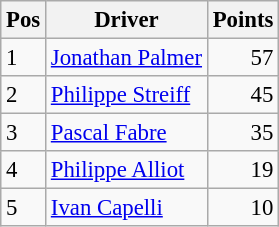<table class="wikitable" style="font-size: 95%;">
<tr>
<th>Pos</th>
<th>Driver</th>
<th>Points</th>
</tr>
<tr>
<td>1</td>
<td> <a href='#'>Jonathan Palmer</a></td>
<td align="right">57</td>
</tr>
<tr>
<td>2</td>
<td> <a href='#'>Philippe Streiff</a></td>
<td align="right">45</td>
</tr>
<tr>
<td>3</td>
<td> <a href='#'>Pascal Fabre</a></td>
<td align="right">35</td>
</tr>
<tr>
<td>4</td>
<td> <a href='#'>Philippe Alliot</a></td>
<td align="right">19</td>
</tr>
<tr>
<td>5</td>
<td> <a href='#'>Ivan Capelli</a></td>
<td align="right">10</td>
</tr>
</table>
